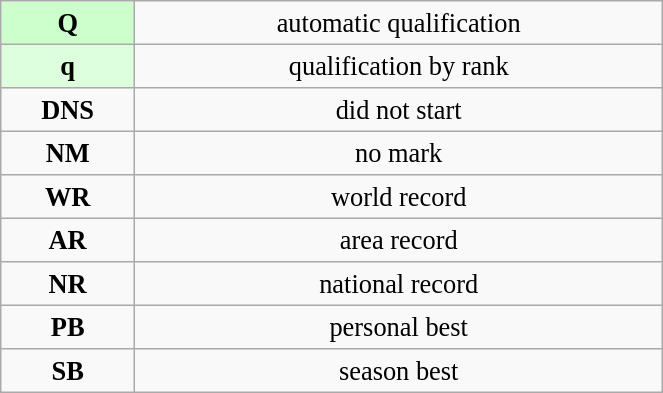<table class="wikitable" style=" text-align:center; font-size:110%;" width="35%">
<tr>
<td bgcolor="ccffcc"><strong>Q</strong></td>
<td>automatic qualification</td>
</tr>
<tr>
<td bgcolor="ddffdd"><strong>q</strong></td>
<td>qualification by rank</td>
</tr>
<tr>
<td><strong>DNS</strong></td>
<td>did not start</td>
</tr>
<tr>
<td><strong>NM</strong></td>
<td>no mark</td>
</tr>
<tr>
<td><strong>WR</strong></td>
<td>world record</td>
</tr>
<tr>
<td><strong>AR</strong></td>
<td>area record</td>
</tr>
<tr>
<td><strong>NR</strong></td>
<td>national record</td>
</tr>
<tr>
<td><strong>PB</strong></td>
<td>personal best</td>
</tr>
<tr>
<td><strong>SB</strong></td>
<td>season best</td>
</tr>
</table>
